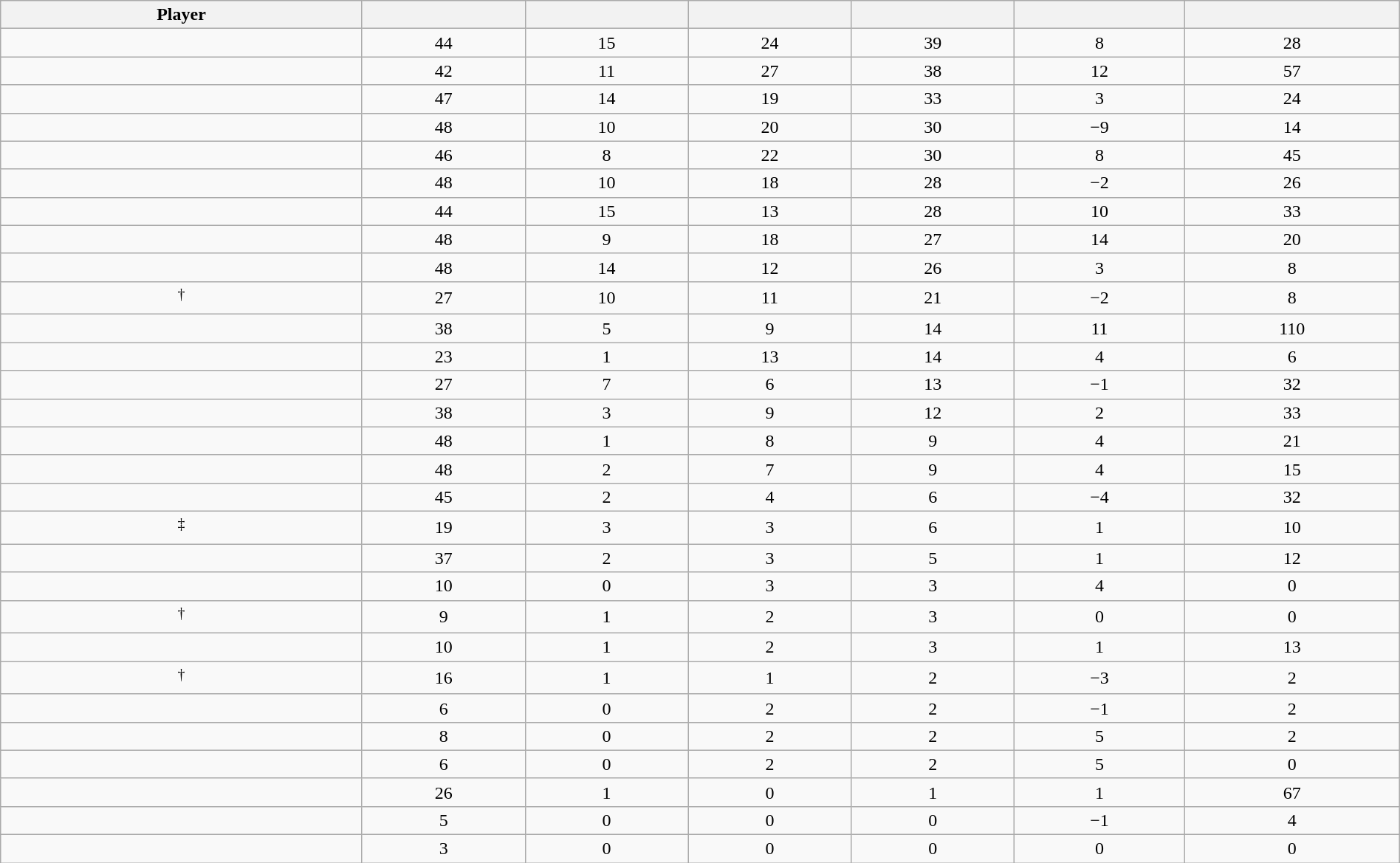<table class="wikitable sortable" style="width:100%; text-align:center;">
<tr>
<th>Player</th>
<th></th>
<th></th>
<th></th>
<th></th>
<th data-sort-type="number"></th>
<th></th>
</tr>
<tr>
<td></td>
<td>44</td>
<td>15</td>
<td>24</td>
<td>39</td>
<td>8</td>
<td>28</td>
</tr>
<tr>
<td></td>
<td>42</td>
<td>11</td>
<td>27</td>
<td>38</td>
<td>12</td>
<td>57</td>
</tr>
<tr>
<td></td>
<td>47</td>
<td>14</td>
<td>19</td>
<td>33</td>
<td>3</td>
<td>24</td>
</tr>
<tr>
<td></td>
<td>48</td>
<td>10</td>
<td>20</td>
<td>30</td>
<td>−9</td>
<td>14</td>
</tr>
<tr>
<td></td>
<td>46</td>
<td>8</td>
<td>22</td>
<td>30</td>
<td>8</td>
<td>45</td>
</tr>
<tr>
<td></td>
<td>48</td>
<td>10</td>
<td>18</td>
<td>28</td>
<td>−2</td>
<td>26</td>
</tr>
<tr>
<td></td>
<td>44</td>
<td>15</td>
<td>13</td>
<td>28</td>
<td>10</td>
<td>33</td>
</tr>
<tr>
<td></td>
<td>48</td>
<td>9</td>
<td>18</td>
<td>27</td>
<td>14</td>
<td>20</td>
</tr>
<tr>
<td></td>
<td>48</td>
<td>14</td>
<td>12</td>
<td>26</td>
<td>3</td>
<td>8</td>
</tr>
<tr>
<td><sup>†</sup></td>
<td>27</td>
<td>10</td>
<td>11</td>
<td>21</td>
<td>−2</td>
<td>8</td>
</tr>
<tr>
<td></td>
<td>38</td>
<td>5</td>
<td>9</td>
<td>14</td>
<td>11</td>
<td>110</td>
</tr>
<tr>
<td></td>
<td>23</td>
<td>1</td>
<td>13</td>
<td>14</td>
<td>4</td>
<td>6</td>
</tr>
<tr>
<td></td>
<td>27</td>
<td>7</td>
<td>6</td>
<td>13</td>
<td>−1</td>
<td>32</td>
</tr>
<tr>
<td></td>
<td>38</td>
<td>3</td>
<td>9</td>
<td>12</td>
<td>2</td>
<td>33</td>
</tr>
<tr>
<td></td>
<td>48</td>
<td>1</td>
<td>8</td>
<td>9</td>
<td>4</td>
<td>21</td>
</tr>
<tr>
<td></td>
<td>48</td>
<td>2</td>
<td>7</td>
<td>9</td>
<td>4</td>
<td>15</td>
</tr>
<tr>
<td></td>
<td>45</td>
<td>2</td>
<td>4</td>
<td>6</td>
<td>−4</td>
<td>32</td>
</tr>
<tr>
<td><sup>‡</sup></td>
<td>19</td>
<td>3</td>
<td>3</td>
<td>6</td>
<td>1</td>
<td>10</td>
</tr>
<tr>
<td></td>
<td>37</td>
<td>2</td>
<td>3</td>
<td>5</td>
<td>1</td>
<td>12</td>
</tr>
<tr>
<td></td>
<td>10</td>
<td>0</td>
<td>3</td>
<td>3</td>
<td>4</td>
<td>0</td>
</tr>
<tr>
<td><sup>†</sup></td>
<td>9</td>
<td>1</td>
<td>2</td>
<td>3</td>
<td>0</td>
<td>0</td>
</tr>
<tr>
<td></td>
<td>10</td>
<td>1</td>
<td>2</td>
<td>3</td>
<td>1</td>
<td>13</td>
</tr>
<tr>
<td><sup>†</sup></td>
<td>16</td>
<td>1</td>
<td>1</td>
<td>2</td>
<td>−3</td>
<td>2</td>
</tr>
<tr>
<td></td>
<td>6</td>
<td>0</td>
<td>2</td>
<td>2</td>
<td>−1</td>
<td>2</td>
</tr>
<tr>
<td></td>
<td>8</td>
<td>0</td>
<td>2</td>
<td>2</td>
<td>5</td>
<td>2</td>
</tr>
<tr>
<td></td>
<td>6</td>
<td>0</td>
<td>2</td>
<td>2</td>
<td>5</td>
<td>0</td>
</tr>
<tr>
<td></td>
<td>26</td>
<td>1</td>
<td>0</td>
<td>1</td>
<td>1</td>
<td>67</td>
</tr>
<tr>
<td></td>
<td>5</td>
<td>0</td>
<td>0</td>
<td>0</td>
<td>−1</td>
<td>4</td>
</tr>
<tr>
<td></td>
<td>3</td>
<td>0</td>
<td>0</td>
<td>0</td>
<td>0</td>
<td>0</td>
</tr>
</table>
